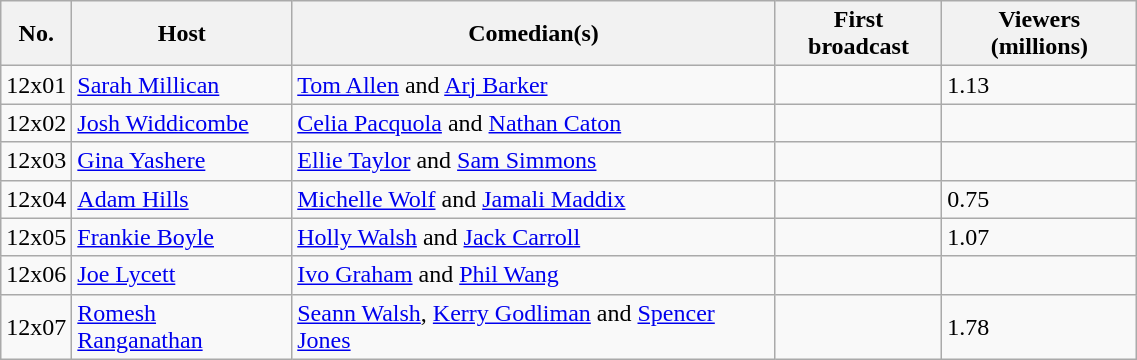<table class="wikitable" style="width:60%;">
<tr>
<th>No.</th>
<th>Host</th>
<th>Comedian(s)</th>
<th>First broadcast</th>
<th>Viewers (millions)</th>
</tr>
<tr>
<td>12x01</td>
<td><a href='#'>Sarah Millican</a></td>
<td><a href='#'>Tom Allen</a> and <a href='#'>Arj Barker</a></td>
<td></td>
<td>1.13</td>
</tr>
<tr>
<td>12x02</td>
<td><a href='#'>Josh Widdicombe</a></td>
<td><a href='#'>Celia Pacquola</a> and <a href='#'>Nathan Caton</a></td>
<td></td>
<td></td>
</tr>
<tr>
<td>12x03</td>
<td><a href='#'>Gina Yashere</a></td>
<td><a href='#'>Ellie Taylor</a> and <a href='#'>Sam Simmons</a></td>
<td></td>
<td></td>
</tr>
<tr>
<td>12x04</td>
<td><a href='#'>Adam Hills</a></td>
<td><a href='#'>Michelle Wolf</a> and <a href='#'>Jamali Maddix</a></td>
<td></td>
<td>0.75</td>
</tr>
<tr>
<td>12x05</td>
<td><a href='#'>Frankie Boyle</a></td>
<td><a href='#'>Holly Walsh</a> and <a href='#'>Jack Carroll</a></td>
<td></td>
<td>1.07</td>
</tr>
<tr>
<td>12x06</td>
<td><a href='#'>Joe Lycett</a></td>
<td><a href='#'>Ivo Graham</a> and <a href='#'>Phil Wang</a></td>
<td></td>
<td></td>
</tr>
<tr>
<td>12x07</td>
<td><a href='#'>Romesh Ranganathan</a></td>
<td><a href='#'>Seann Walsh</a>, <a href='#'>Kerry Godliman</a> and <a href='#'>Spencer Jones</a></td>
<td></td>
<td>1.78</td>
</tr>
</table>
